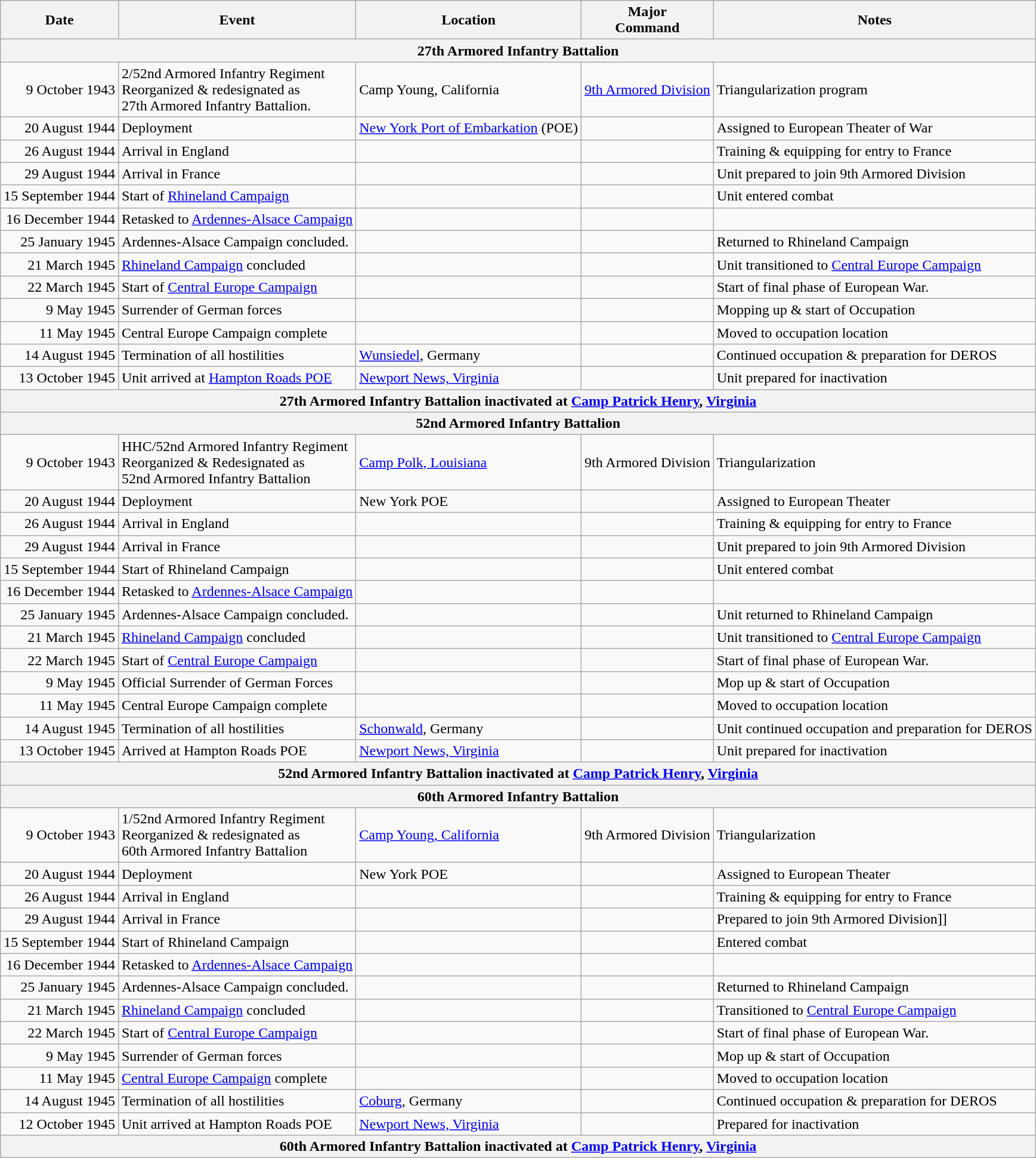<table class="wikitable">
<tr>
<th>Date</th>
<th>Event</th>
<th>Location</th>
<th>Major<br>Command</th>
<th>Notes</th>
</tr>
<tr>
<th colspan=5>27th Armored Infantry Battalion</th>
</tr>
<tr>
<td align="right">9 October 1943</td>
<td>2/52nd Armored Infantry Regiment<br>Reorganized & redesignated as<br>27th Armored Infantry Battalion.</td>
<td>Camp Young, California</td>
<td><a href='#'>9th Armored Division</a></td>
<td>Triangularization program</td>
</tr>
<tr>
<td align="right">20 August 1944</td>
<td>Deployment</td>
<td><a href='#'>New York Port of Embarkation</a> (POE)</td>
<td></td>
<td>Assigned to European Theater of War</td>
</tr>
<tr>
<td align="right">26 August 1944</td>
<td>Arrival in England</td>
<td></td>
<td></td>
<td>Training & equipping for entry to France</td>
</tr>
<tr>
<td align="right">29 August 1944</td>
<td>Arrival in France</td>
<td></td>
<td></td>
<td>Unit prepared to join 9th Armored Division</td>
</tr>
<tr>
<td align="right">15 September 1944</td>
<td>Start of <a href='#'>Rhineland Campaign</a></td>
<td></td>
<td></td>
<td>Unit entered combat</td>
</tr>
<tr>
<td align="right">16 December 1944</td>
<td>Retasked to <a href='#'>Ardennes-Alsace Campaign</a></td>
<td></td>
<td></td>
<td></td>
</tr>
<tr>
<td align="right">25 January 1945</td>
<td>Ardennes-Alsace Campaign concluded.</td>
<td></td>
<td></td>
<td>Returned to Rhineland Campaign</td>
</tr>
<tr>
<td align="right">21 March 1945</td>
<td><a href='#'>Rhineland Campaign</a> concluded</td>
<td></td>
<td></td>
<td>Unit transitioned to <a href='#'>Central Europe Campaign</a></td>
</tr>
<tr>
<td align="right">22 March 1945</td>
<td>Start of <a href='#'>Central Europe Campaign</a></td>
<td></td>
<td></td>
<td>Start of final phase of European War.</td>
</tr>
<tr>
<td align="right">9 May 1945</td>
<td>Surrender of German forces</td>
<td></td>
<td></td>
<td>Mopping up & start of Occupation</td>
</tr>
<tr>
<td align="right">11 May 1945</td>
<td>Central Europe Campaign complete</td>
<td></td>
<td></td>
<td>Moved to occupation location</td>
</tr>
<tr>
<td align="right">14 August 1945</td>
<td>Termination of all hostilities</td>
<td><a href='#'>Wunsiedel</a>, Germany</td>
<td></td>
<td>Continued occupation & preparation for DEROS</td>
</tr>
<tr>
<td align="right">13 October 1945</td>
<td>Unit arrived at <a href='#'>Hampton Roads POE</a></td>
<td><a href='#'>Newport News, Virginia</a></td>
<td></td>
<td>Unit prepared for inactivation</td>
</tr>
<tr>
<th colspan=5>27th Armored Infantry Battalion inactivated at <a href='#'>Camp Patrick Henry</a>, <a href='#'>Virginia</a></th>
</tr>
<tr>
<th colspan=5>52nd Armored Infantry Battalion</th>
</tr>
<tr>
<td align="right">9 October 1943</td>
<td>HHC/52nd Armored Infantry Regiment<br>Reorganized & Redesignated as<br>52nd Armored Infantry Battalion</td>
<td><a href='#'>Camp Polk, Louisiana</a></td>
<td>9th Armored Division</td>
<td>Triangularization</td>
</tr>
<tr>
<td align="right">20 August 1944</td>
<td>Deployment</td>
<td>New York POE</td>
<td></td>
<td>Assigned to European Theater</td>
</tr>
<tr>
<td align="right">26 August 1944</td>
<td>Arrival in England</td>
<td></td>
<td></td>
<td>Training & equipping for entry to France</td>
</tr>
<tr>
<td align="right">29 August 1944</td>
<td>Arrival in France</td>
<td></td>
<td></td>
<td>Unit prepared to join 9th Armored Division</td>
</tr>
<tr>
<td align="right">15 September 1944</td>
<td>Start of Rhineland Campaign</td>
<td></td>
<td></td>
<td>Unit entered combat</td>
</tr>
<tr>
<td align="right">16 December 1944</td>
<td>Retasked to <a href='#'>Ardennes-Alsace Campaign</a></td>
<td></td>
<td></td>
<td></td>
</tr>
<tr>
<td align="right">25 January 1945</td>
<td>Ardennes-Alsace Campaign concluded.</td>
<td></td>
<td></td>
<td>Unit returned to Rhineland Campaign</td>
</tr>
<tr>
<td align="right">21 March 1945</td>
<td><a href='#'>Rhineland Campaign</a> concluded</td>
<td></td>
<td></td>
<td>Unit transitioned to <a href='#'>Central Europe Campaign</a></td>
</tr>
<tr>
<td align="right">22 March 1945</td>
<td>Start of <a href='#'>Central Europe Campaign</a></td>
<td></td>
<td></td>
<td>Start of final phase of European War.</td>
</tr>
<tr>
<td align="right">9 May 1945</td>
<td>Official Surrender of German Forces</td>
<td></td>
<td></td>
<td>Mop up & start of Occupation</td>
</tr>
<tr>
<td align="right">11 May 1945</td>
<td>Central Europe Campaign complete</td>
<td></td>
<td></td>
<td>Moved to occupation location</td>
</tr>
<tr>
<td align="right">14 August 1945</td>
<td>Termination of all hostilities</td>
<td><a href='#'>Schonwald</a>, Germany</td>
<td></td>
<td>Unit continued occupation and preparation for DEROS</td>
</tr>
<tr>
<td align="right">13 October 1945</td>
<td>Arrived at Hampton Roads POE</td>
<td><a href='#'>Newport News, Virginia</a></td>
<td></td>
<td>Unit prepared for inactivation</td>
</tr>
<tr>
<th colspan=5>52nd Armored Infantry Battalion inactivated at <a href='#'>Camp Patrick Henry</a>, <a href='#'>Virginia</a></th>
</tr>
<tr>
<th colspan=5>60th Armored Infantry Battalion</th>
</tr>
<tr>
<td align="right">9 October 1943</td>
<td>1/52nd Armored Infantry Regiment<br>Reorganized & redesignated as<br>60th Armored Infantry Battalion</td>
<td><a href='#'>Camp Young, California</a></td>
<td>9th Armored Division</td>
<td>Triangularization</td>
</tr>
<tr>
<td align="right">20 August 1944</td>
<td>Deployment</td>
<td>New York POE</td>
<td></td>
<td>Assigned to European Theater</td>
</tr>
<tr>
<td align="right">26 August 1944</td>
<td>Arrival in England</td>
<td></td>
<td></td>
<td>Training & equipping for entry to France</td>
</tr>
<tr>
<td align="right">29 August 1944</td>
<td>Arrival in France</td>
<td></td>
<td></td>
<td>Prepared to join 9th Armored Division]]</td>
</tr>
<tr>
<td align="right">15 September 1944</td>
<td>Start of Rhineland Campaign</td>
<td></td>
<td></td>
<td>Entered combat</td>
</tr>
<tr>
<td align="right">16 December 1944</td>
<td>Retasked to <a href='#'>Ardennes-Alsace Campaign</a></td>
<td></td>
<td></td>
<td></td>
</tr>
<tr>
<td align="right">25 January 1945</td>
<td>Ardennes-Alsace Campaign concluded.</td>
<td></td>
<td></td>
<td>Returned to Rhineland Campaign</td>
</tr>
<tr>
<td align="right">21 March 1945</td>
<td><a href='#'>Rhineland Campaign</a> concluded</td>
<td></td>
<td></td>
<td>Transitioned to <a href='#'>Central Europe Campaign</a></td>
</tr>
<tr>
<td align="right">22 March 1945</td>
<td>Start of <a href='#'>Central Europe Campaign</a></td>
<td></td>
<td></td>
<td>Start of final phase of European War.</td>
</tr>
<tr>
<td align="right">9 May 1945</td>
<td>Surrender of German forces</td>
<td></td>
<td></td>
<td>Mop up & start of Occupation</td>
</tr>
<tr>
<td align="right">11 May 1945</td>
<td><a href='#'>Central Europe Campaign</a> complete</td>
<td></td>
<td></td>
<td>Moved to occupation location</td>
</tr>
<tr>
<td align="right">14 August 1945</td>
<td>Termination of all hostilities</td>
<td><a href='#'>Coburg</a>, Germany</td>
<td></td>
<td>Continued occupation & preparation for DEROS</td>
</tr>
<tr>
<td align="right">12 October 1945</td>
<td>Unit arrived at Hampton Roads POE</td>
<td><a href='#'>Newport News, Virginia</a></td>
<td></td>
<td>Prepared for inactivation</td>
</tr>
<tr>
<th colspan=5>60th Armored Infantry Battalion inactivated at <a href='#'>Camp Patrick Henry</a>, <a href='#'>Virginia</a></th>
</tr>
</table>
